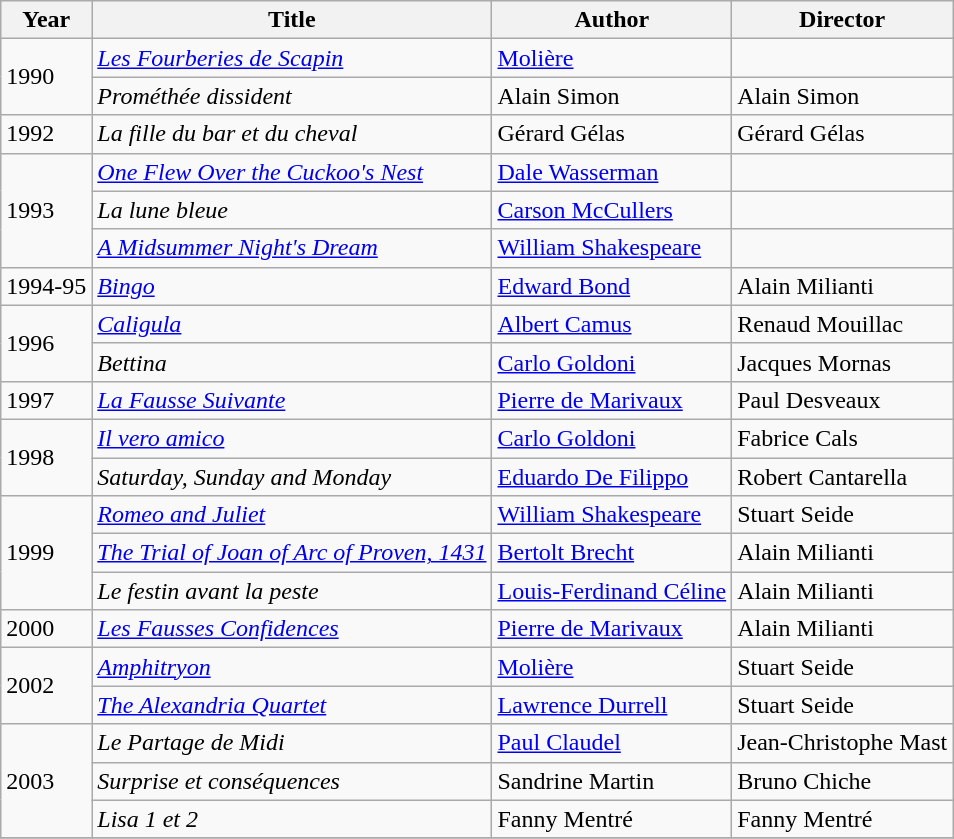<table class="wikitable">
<tr>
<th>Year</th>
<th>Title</th>
<th>Author</th>
<th>Director</th>
</tr>
<tr>
<td rowspan=2>1990</td>
<td><em><a href='#'>Les Fourberies de Scapin</a></em></td>
<td><a href='#'>Molière</a></td>
<td></td>
</tr>
<tr>
<td><em>Prométhée dissident</em></td>
<td>Alain Simon</td>
<td>Alain Simon</td>
</tr>
<tr>
<td>1992</td>
<td><em>La fille du bar et du cheval</em></td>
<td>Gérard Gélas</td>
<td>Gérard Gélas</td>
</tr>
<tr>
<td rowspan=3>1993</td>
<td><em><a href='#'>One Flew Over the Cuckoo's Nest</a></em></td>
<td><a href='#'>Dale Wasserman</a></td>
<td></td>
</tr>
<tr>
<td><em>La lune bleue</em></td>
<td><a href='#'>Carson McCullers</a></td>
<td></td>
</tr>
<tr>
<td><em><a href='#'>A Midsummer Night's Dream</a></em></td>
<td><a href='#'>William Shakespeare</a></td>
<td></td>
</tr>
<tr>
<td>1994-95</td>
<td><em><a href='#'>Bingo</a></em></td>
<td><a href='#'>Edward Bond</a></td>
<td>Alain Milianti</td>
</tr>
<tr>
<td rowspan=2>1996</td>
<td><em><a href='#'>Caligula</a></em></td>
<td><a href='#'>Albert Camus</a></td>
<td>Renaud Mouillac</td>
</tr>
<tr>
<td><em>Bettina</em></td>
<td><a href='#'>Carlo Goldoni</a></td>
<td>Jacques Mornas</td>
</tr>
<tr>
<td>1997</td>
<td><em><a href='#'>La Fausse Suivante</a></em></td>
<td><a href='#'>Pierre de Marivaux</a></td>
<td>Paul Desveaux</td>
</tr>
<tr>
<td rowspan=2>1998</td>
<td><em><a href='#'>Il vero amico</a></em></td>
<td><a href='#'>Carlo Goldoni</a></td>
<td>Fabrice Cals</td>
</tr>
<tr>
<td><em>Saturday, Sunday and Monday</em></td>
<td><a href='#'>Eduardo De Filippo</a></td>
<td>Robert Cantarella</td>
</tr>
<tr>
<td rowspan=3>1999</td>
<td><em><a href='#'>Romeo and Juliet</a></em></td>
<td><a href='#'>William Shakespeare</a></td>
<td>Stuart Seide</td>
</tr>
<tr>
<td><em><a href='#'>The Trial of Joan of Arc of Proven, 1431</a></em></td>
<td><a href='#'>Bertolt Brecht</a></td>
<td>Alain Milianti</td>
</tr>
<tr>
<td><em>Le festin avant la peste</em></td>
<td><a href='#'>Louis-Ferdinand Céline</a></td>
<td>Alain Milianti</td>
</tr>
<tr>
<td>2000</td>
<td><em><a href='#'>Les Fausses Confidences</a></em></td>
<td><a href='#'>Pierre de Marivaux</a></td>
<td>Alain Milianti</td>
</tr>
<tr>
<td rowspan=2>2002</td>
<td><em><a href='#'>Amphitryon</a></em></td>
<td><a href='#'>Molière</a></td>
<td>Stuart Seide</td>
</tr>
<tr>
<td><em><a href='#'>The Alexandria Quartet</a></em></td>
<td><a href='#'>Lawrence Durrell</a></td>
<td>Stuart Seide</td>
</tr>
<tr>
<td rowspan=3>2003</td>
<td><em>Le Partage de Midi</em></td>
<td><a href='#'>Paul Claudel</a></td>
<td>Jean-Christophe Mast</td>
</tr>
<tr>
<td><em>Surprise et conséquences</em></td>
<td>Sandrine Martin</td>
<td>Bruno Chiche</td>
</tr>
<tr>
<td><em>Lisa 1 et 2</em></td>
<td>Fanny Mentré</td>
<td>Fanny Mentré</td>
</tr>
<tr>
</tr>
</table>
